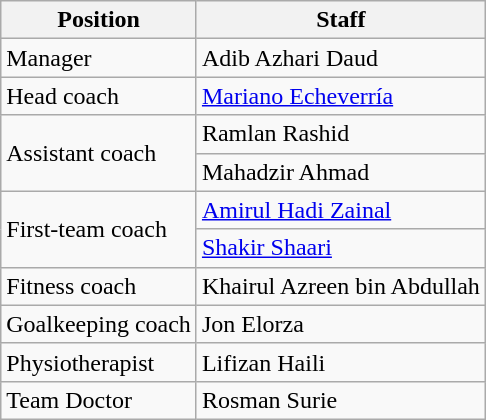<table class="wikitable">
<tr>
<th>Position</th>
<th>Staff</th>
</tr>
<tr>
<td>Manager</td>
<td> Adib Azhari Daud</td>
</tr>
<tr>
<td>Head coach</td>
<td> <a href='#'>Mariano Echeverría</a></td>
</tr>
<tr>
<td rowspan="2">Assistant coach</td>
<td> Ramlan Rashid</td>
</tr>
<tr>
<td> Mahadzir Ahmad</td>
</tr>
<tr>
<td rowspan="2">First-team coach</td>
<td> <a href='#'>Amirul Hadi Zainal</a></td>
</tr>
<tr>
<td> <a href='#'>Shakir Shaari</a></td>
</tr>
<tr>
<td>Fitness coach</td>
<td> Khairul Azreen bin Abdullah</td>
</tr>
<tr>
<td>Goalkeeping coach</td>
<td> Jon Elorza</td>
</tr>
<tr>
<td>Physiotherapist</td>
<td> Lifizan Haili</td>
</tr>
<tr>
<td>Team Doctor</td>
<td> Rosman Surie</td>
</tr>
</table>
